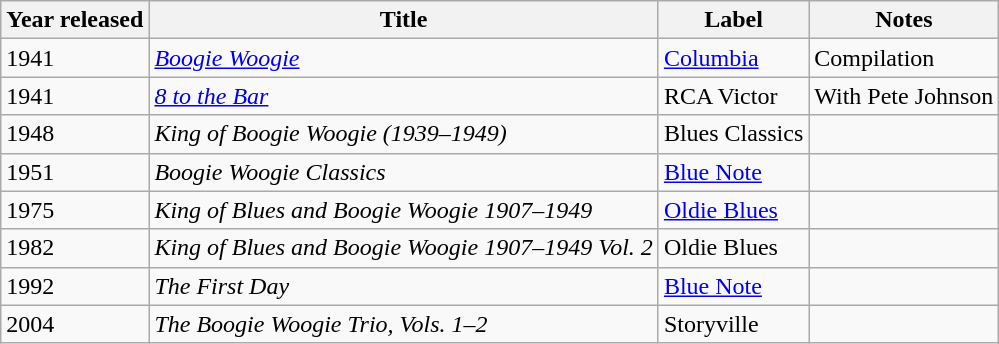<table class="wikitable">
<tr>
<th>Year released</th>
<th>Title</th>
<th>Label</th>
<th>Notes</th>
</tr>
<tr>
<td>1941</td>
<td><em><a href='#'>Boogie Woogie</a></em></td>
<td><a href='#'>Columbia</a></td>
<td>Compilation</td>
</tr>
<tr>
<td>1941</td>
<td><em><a href='#'>8 to the Bar</a></em></td>
<td>RCA Victor</td>
<td>With Pete Johnson</td>
</tr>
<tr>
<td>1948</td>
<td><em>King of Boogie Woogie (1939–1949)</em></td>
<td>Blues Classics</td>
<td></td>
</tr>
<tr>
<td>1951</td>
<td><em>Boogie Woogie Classics</em></td>
<td><a href='#'>Blue Note</a></td>
<td></td>
</tr>
<tr>
<td>1975</td>
<td><em>King of Blues and Boogie Woogie 1907–1949</em></td>
<td><a href='#'>Oldie Blues</a></td>
<td></td>
</tr>
<tr>
<td>1982</td>
<td><em>King of Blues and Boogie Woogie 1907–1949 Vol. 2</em></td>
<td>Oldie Blues</td>
<td></td>
</tr>
<tr>
<td>1992</td>
<td><em>The First Day</em></td>
<td><a href='#'>Blue Note</a></td>
<td></td>
</tr>
<tr>
<td>2004</td>
<td><em>The Boogie Woogie Trio, Vols. 1–2</em></td>
<td>Storyville</td>
<td></td>
</tr>
</table>
